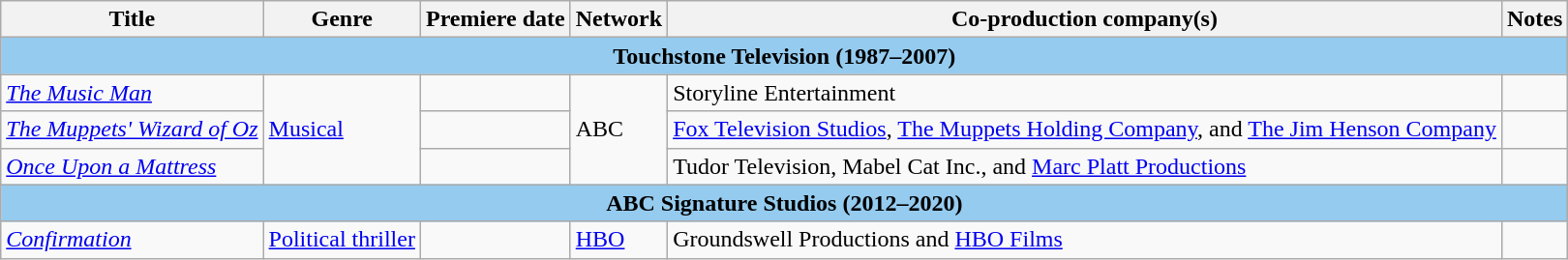<table class="wikitable sortable">
<tr>
<th>Title</th>
<th>Genre</th>
<th>Premiere date</th>
<th>Network</th>
<th>Co-production company(s)</th>
<th>Notes</th>
</tr>
<tr>
<th colspan="6" style="background:#95CBEF;">Touchstone Television (1987–2007)</th>
</tr>
<tr>
<td><em><a href='#'>The Music Man</a></em></td>
<td rowspan="3"><a href='#'>Musical</a></td>
<td></td>
<td rowspan="3">ABC</td>
<td>Storyline Entertainment</td>
<td></td>
</tr>
<tr>
<td><em><a href='#'>The Muppets' Wizard of Oz</a></em></td>
<td></td>
<td><a href='#'>Fox Television Studios</a>, <a href='#'>The Muppets Holding Company</a>, and <a href='#'>The Jim Henson Company</a></td>
<td></td>
</tr>
<tr>
<td><em><a href='#'>Once Upon a Mattress</a></em></td>
<td></td>
<td>Tudor Television, Mabel Cat Inc., and <a href='#'>Marc Platt Productions</a></td>
<td></td>
</tr>
<tr>
<th colspan="6" style="background:#95CBEF;">ABC Signature Studios (2012–2020)</th>
</tr>
<tr>
<td><em><a href='#'>Confirmation</a></em></td>
<td><a href='#'>Political thriller</a></td>
<td></td>
<td><a href='#'>HBO</a></td>
<td>Groundswell Productions and <a href='#'>HBO Films</a></td>
<td></td>
</tr>
</table>
